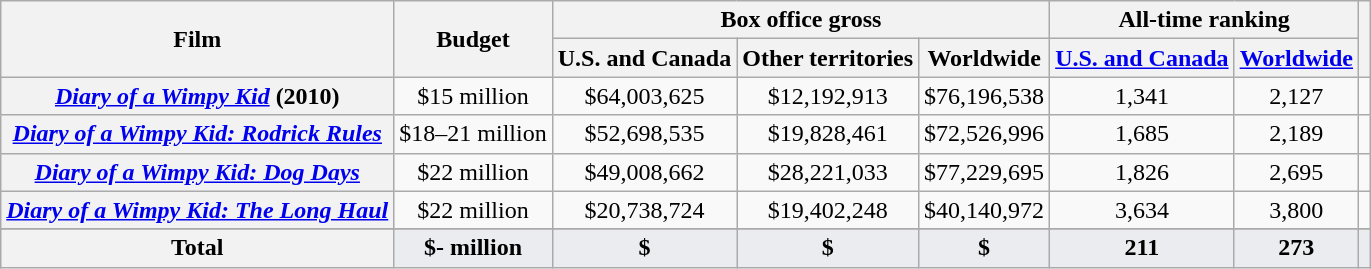<table class="wikitable plainrowheaders sortable" style="text-align: center;">
<tr>
<th scope="col" rowspan="2" class="unsortable">Film</th>
<th scope="col" rowspan="2">Budget</th>
<th scope="col" colspan="3">Box office gross</th>
<th scope="col" colspan="2">All-time ranking</th>
<th scope="col" rowspan="2" class="unsortable"></th>
</tr>
<tr>
<th scope="col">U.S. and Canada</th>
<th scope="col">Other territories</th>
<th scope="col">Worldwide</th>
<th scope="col"><a href='#'>U.S. and Canada</a></th>
<th scope="col"><a href='#'>Worldwide</a></th>
</tr>
<tr>
<th scope="row"><em><a href='#'>Diary of a Wimpy Kid</a></em> (2010)</th>
<td>$15 million</td>
<td>$64,003,625</td>
<td>$12,192,913</td>
<td>$76,196,538</td>
<td>1,341</td>
<td>2,127</td>
<td></td>
</tr>
<tr>
<th scope="row"><em><a href='#'>Diary of a Wimpy Kid: Rodrick Rules</a></em></th>
<td>$18–21 million</td>
<td>$52,698,535</td>
<td>$19,828,461</td>
<td>$72,526,996</td>
<td>1,685</td>
<td>2,189</td>
<td></td>
</tr>
<tr>
<th scope="row"><em><a href='#'>Diary of a Wimpy Kid: Dog Days</a></em></th>
<td>$22 million</td>
<td>$49,008,662</td>
<td>$28,221,033</td>
<td>$77,229,695</td>
<td>1,826</td>
<td>2,695</td>
<td></td>
</tr>
<tr>
<th scope="row"><em><a href='#'>Diary of a Wimpy Kid: The Long Haul</a></em></th>
<td>$22 million</td>
<td>$20,738,724</td>
<td>$19,402,248</td>
<td>$40,140,972</td>
<td>3,634</td>
<td>3,800</td>
<td></td>
</tr>
<tr>
</tr>
<tr style="font-weight: bold; background-color: #EAECF0;">
<th scope="row"><strong>Total</strong></th>
<td>$- million</td>
<td>$</td>
<td>$</td>
<td>$</td>
<td>211</td>
<td>273</td>
<td></td>
</tr>
</table>
